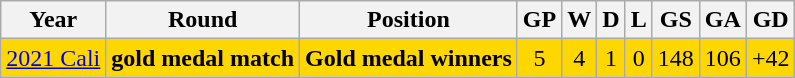<table class="wikitable" style="text-align: center;">
<tr>
<th>Year</th>
<th>Round</th>
<th>Position</th>
<th>GP</th>
<th>W</th>
<th>D</th>
<th>L</th>
<th>GS</th>
<th>GA</th>
<th>GD</th>
</tr>
<tr bgcolor=Gold>
<td><a href='#'>2021 Cali</a> </td>
<td><strong>gold medal match</strong></td>
<td> <strong>Gold medal winners</strong></td>
<td>5</td>
<td>4</td>
<td>1</td>
<td>0</td>
<td>148</td>
<td>106</td>
<td>+42</td>
</tr>
</table>
